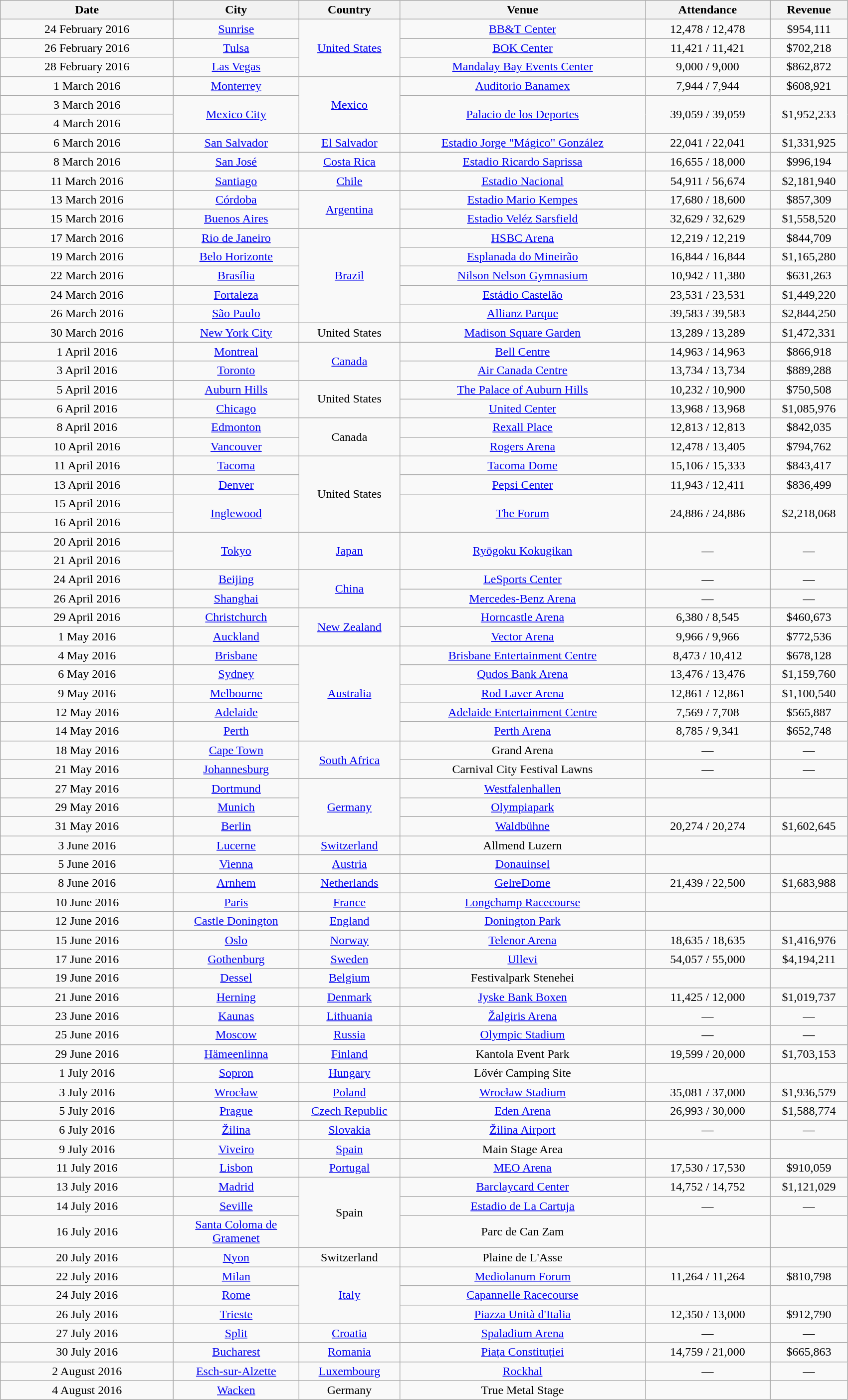<table class="wikitable plainrowheaders" style="text-align:center;">
<tr>
<th scope="col" style="width:14em;">Date</th>
<th scope="col" style="width:10em;">City</th>
<th scope="col" style="width:08em;">Country</th>
<th scope="col" style="width:20em;">Venue</th>
<th scope="col" style="width:10em;">Attendance</th>
<th scope="col" style="width:06em;">Revenue</th>
</tr>
<tr>
<td>24 February 2016</td>
<td><a href='#'>Sunrise</a></td>
<td rowspan="3"><a href='#'>United States</a></td>
<td><a href='#'>BB&T Center</a></td>
<td>12,478 / 12,478</td>
<td>$954,111</td>
</tr>
<tr>
<td>26 February 2016</td>
<td><a href='#'>Tulsa</a></td>
<td><a href='#'>BOK Center</a></td>
<td>11,421 / 11,421</td>
<td>$702,218</td>
</tr>
<tr>
<td>28 February 2016</td>
<td><a href='#'>Las Vegas</a></td>
<td><a href='#'>Mandalay Bay Events Center</a></td>
<td>9,000 / 9,000</td>
<td>$862,872</td>
</tr>
<tr>
<td>1 March 2016</td>
<td><a href='#'>Monterrey</a></td>
<td rowspan="3"><a href='#'>Mexico</a></td>
<td><a href='#'>Auditorio Banamex</a></td>
<td>7,944 / 7,944</td>
<td>$608,921</td>
</tr>
<tr>
<td>3 March 2016</td>
<td rowspan="2"><a href='#'>Mexico City</a></td>
<td rowspan="2"><a href='#'>Palacio de los Deportes</a></td>
<td rowspan="2">39,059 / 39,059</td>
<td rowspan="2">$1,952,233</td>
</tr>
<tr>
<td>4 March 2016</td>
</tr>
<tr>
<td>6 March 2016</td>
<td><a href='#'>San Salvador</a></td>
<td><a href='#'>El Salvador</a></td>
<td><a href='#'>Estadio Jorge "Mágico" González</a></td>
<td>22,041 / 22,041</td>
<td>$1,331,925</td>
</tr>
<tr>
<td>8 March 2016</td>
<td><a href='#'>San José</a></td>
<td><a href='#'>Costa Rica</a></td>
<td><a href='#'>Estadio Ricardo Saprissa</a></td>
<td>16,655 / 18,000</td>
<td>$996,194</td>
</tr>
<tr>
<td>11 March 2016</td>
<td><a href='#'>Santiago</a></td>
<td><a href='#'>Chile</a></td>
<td><a href='#'>Estadio Nacional</a></td>
<td>54,911 / 56,674</td>
<td>$2,181,940</td>
</tr>
<tr>
<td>13 March 2016</td>
<td><a href='#'>Córdoba</a></td>
<td rowspan="2"><a href='#'>Argentina</a></td>
<td><a href='#'>Estadio Mario Kempes</a></td>
<td>17,680 / 18,600</td>
<td>$857,309</td>
</tr>
<tr>
<td>15 March 2016</td>
<td><a href='#'>Buenos Aires</a></td>
<td><a href='#'>Estadio Veléz Sarsfield</a></td>
<td>32,629 / 32,629</td>
<td>$1,558,520</td>
</tr>
<tr>
<td>17 March 2016</td>
<td><a href='#'>Rio de Janeiro</a></td>
<td rowspan="5"><a href='#'>Brazil</a></td>
<td><a href='#'>HSBC Arena</a></td>
<td>12,219 / 12,219</td>
<td>$844,709</td>
</tr>
<tr>
<td>19 March 2016</td>
<td><a href='#'>Belo Horizonte</a></td>
<td><a href='#'>Esplanada do Mineirão</a></td>
<td>16,844 / 16,844</td>
<td>$1,165,280</td>
</tr>
<tr>
<td>22 March 2016</td>
<td><a href='#'>Brasília</a></td>
<td><a href='#'>Nilson Nelson Gymnasium</a></td>
<td>10,942 / 11,380</td>
<td>$631,263</td>
</tr>
<tr>
<td>24 March 2016</td>
<td><a href='#'>Fortaleza</a></td>
<td><a href='#'>Estádio Castelão</a></td>
<td>23,531 / 23,531</td>
<td>$1,449,220</td>
</tr>
<tr>
<td>26 March 2016</td>
<td><a href='#'>São Paulo</a></td>
<td><a href='#'>Allianz Parque</a></td>
<td>39,583 / 39,583</td>
<td>$2,844,250</td>
</tr>
<tr>
<td>30 March 2016</td>
<td><a href='#'>New York City</a></td>
<td>United States</td>
<td><a href='#'>Madison Square Garden</a></td>
<td>13,289 / 13,289</td>
<td>$1,472,331</td>
</tr>
<tr>
<td>1 April 2016</td>
<td><a href='#'>Montreal</a></td>
<td rowspan="2"><a href='#'>Canada</a></td>
<td><a href='#'>Bell Centre</a></td>
<td>14,963 / 14,963</td>
<td>$866,918</td>
</tr>
<tr>
<td>3 April 2016</td>
<td><a href='#'>Toronto</a></td>
<td><a href='#'>Air Canada Centre</a></td>
<td>13,734 / 13,734</td>
<td>$889,288</td>
</tr>
<tr>
<td>5 April 2016</td>
<td><a href='#'>Auburn Hills</a></td>
<td rowspan="2">United States</td>
<td><a href='#'>The Palace of Auburn Hills</a></td>
<td>10,232 / 10,900</td>
<td>$750,508</td>
</tr>
<tr>
<td>6 April 2016</td>
<td><a href='#'>Chicago</a></td>
<td><a href='#'>United Center</a></td>
<td>13,968 / 13,968</td>
<td>$1,085,976</td>
</tr>
<tr>
<td>8 April 2016</td>
<td><a href='#'>Edmonton</a></td>
<td rowspan="2">Canada</td>
<td><a href='#'>Rexall Place</a></td>
<td>12,813 / 12,813</td>
<td>$842,035</td>
</tr>
<tr>
<td>10 April 2016</td>
<td><a href='#'>Vancouver</a></td>
<td><a href='#'>Rogers Arena</a></td>
<td>12,478 / 13,405</td>
<td>$794,762</td>
</tr>
<tr>
<td>11 April 2016</td>
<td><a href='#'>Tacoma</a></td>
<td rowspan="4">United States</td>
<td><a href='#'>Tacoma Dome</a></td>
<td>15,106 / 15,333</td>
<td>$843,417</td>
</tr>
<tr>
<td>13 April 2016</td>
<td><a href='#'>Denver</a></td>
<td><a href='#'>Pepsi Center</a></td>
<td>11,943 / 12,411</td>
<td>$836,499</td>
</tr>
<tr>
<td>15 April 2016</td>
<td rowspan="2"><a href='#'>Inglewood</a></td>
<td rowspan="2"><a href='#'>The Forum</a></td>
<td rowspan="2">24,886 / 24,886</td>
<td rowspan="2">$2,218,068</td>
</tr>
<tr>
<td>16 April 2016</td>
</tr>
<tr>
<td>20 April 2016</td>
<td rowspan="2"><a href='#'>Tokyo</a></td>
<td rowspan="2"><a href='#'>Japan</a></td>
<td rowspan="2"><a href='#'>Ryōgoku Kokugikan</a></td>
<td rowspan="2">—</td>
<td rowspan="2">—</td>
</tr>
<tr>
<td>21 April 2016</td>
</tr>
<tr>
<td>24 April 2016</td>
<td><a href='#'>Beijing</a></td>
<td rowspan="2"><a href='#'>China</a></td>
<td><a href='#'>LeSports Center</a></td>
<td>—</td>
<td>—</td>
</tr>
<tr>
<td>26 April 2016</td>
<td><a href='#'>Shanghai</a></td>
<td><a href='#'>Mercedes-Benz Arena</a></td>
<td>—</td>
<td>—</td>
</tr>
<tr>
<td>29 April 2016</td>
<td><a href='#'>Christchurch</a></td>
<td rowspan="2"><a href='#'>New Zealand</a></td>
<td><a href='#'>Horncastle Arena</a></td>
<td>6,380 / 8,545</td>
<td>$460,673</td>
</tr>
<tr>
<td>1 May 2016</td>
<td><a href='#'>Auckland</a></td>
<td><a href='#'>Vector Arena</a></td>
<td>9,966 / 9,966</td>
<td>$772,536</td>
</tr>
<tr>
<td>4 May 2016</td>
<td><a href='#'>Brisbane</a></td>
<td rowspan="5"><a href='#'>Australia</a></td>
<td><a href='#'>Brisbane Entertainment Centre</a></td>
<td>8,473 / 10,412</td>
<td>$678,128</td>
</tr>
<tr>
<td>6 May 2016</td>
<td><a href='#'>Sydney</a></td>
<td><a href='#'>Qudos Bank Arena</a></td>
<td>13,476 / 13,476</td>
<td>$1,159,760</td>
</tr>
<tr>
<td>9 May 2016</td>
<td><a href='#'>Melbourne</a></td>
<td><a href='#'>Rod Laver Arena</a></td>
<td>12,861 / 12,861</td>
<td>$1,100,540</td>
</tr>
<tr>
<td>12 May 2016</td>
<td><a href='#'>Adelaide</a></td>
<td><a href='#'>Adelaide Entertainment Centre</a></td>
<td>7,569 / 7,708</td>
<td>$565,887</td>
</tr>
<tr>
<td>14 May 2016</td>
<td><a href='#'>Perth</a></td>
<td><a href='#'>Perth Arena</a></td>
<td>8,785 / 9,341</td>
<td>$652,748</td>
</tr>
<tr>
<td>18 May 2016</td>
<td><a href='#'>Cape Town</a></td>
<td rowspan="2"><a href='#'>South Africa</a></td>
<td>Grand Arena</td>
<td>—</td>
<td>—</td>
</tr>
<tr>
<td>21 May 2016</td>
<td><a href='#'>Johannesburg</a></td>
<td>Carnival City Festival Lawns</td>
<td>—</td>
<td>—</td>
</tr>
<tr>
<td>27 May 2016</td>
<td><a href='#'>Dortmund</a></td>
<td rowspan="3"><a href='#'>Germany</a></td>
<td><a href='#'>Westfalenhallen</a></td>
<td></td>
<td></td>
</tr>
<tr>
<td>29 May 2016</td>
<td><a href='#'>Munich</a></td>
<td><a href='#'>Olympiapark</a></td>
<td></td>
<td></td>
</tr>
<tr>
<td>31 May 2016</td>
<td><a href='#'>Berlin</a></td>
<td><a href='#'>Waldbühne</a></td>
<td>20,274 / 20,274</td>
<td>$1,602,645</td>
</tr>
<tr>
<td>3 June 2016</td>
<td><a href='#'>Lucerne</a></td>
<td><a href='#'>Switzerland</a></td>
<td>Allmend Luzern</td>
<td></td>
<td></td>
</tr>
<tr>
<td>5 June 2016</td>
<td><a href='#'>Vienna</a></td>
<td><a href='#'>Austria</a></td>
<td><a href='#'>Donauinsel</a></td>
<td></td>
<td></td>
</tr>
<tr>
<td>8 June 2016</td>
<td><a href='#'>Arnhem</a></td>
<td><a href='#'>Netherlands</a></td>
<td><a href='#'>GelreDome</a></td>
<td>21,439 / 22,500</td>
<td>$1,683,988</td>
</tr>
<tr>
<td>10 June 2016</td>
<td><a href='#'>Paris</a></td>
<td><a href='#'>France</a></td>
<td><a href='#'>Longchamp Racecourse</a></td>
<td></td>
<td></td>
</tr>
<tr>
<td>12 June 2016</td>
<td><a href='#'>Castle Donington</a></td>
<td><a href='#'>England</a></td>
<td><a href='#'>Donington Park</a></td>
<td></td>
<td></td>
</tr>
<tr>
<td>15 June 2016</td>
<td><a href='#'>Oslo</a></td>
<td><a href='#'>Norway</a></td>
<td><a href='#'>Telenor Arena</a></td>
<td>18,635 / 18,635</td>
<td>$1,416,976</td>
</tr>
<tr>
<td>17 June 2016</td>
<td><a href='#'>Gothenburg</a></td>
<td><a href='#'>Sweden</a></td>
<td><a href='#'>Ullevi</a></td>
<td>54,057 / 55,000</td>
<td>$4,194,211</td>
</tr>
<tr>
<td>19 June 2016</td>
<td><a href='#'>Dessel</a></td>
<td><a href='#'>Belgium</a></td>
<td>Festivalpark Stenehei</td>
<td></td>
<td></td>
</tr>
<tr>
<td>21 June 2016</td>
<td><a href='#'>Herning</a></td>
<td><a href='#'>Denmark</a></td>
<td><a href='#'>Jyske Bank Boxen</a></td>
<td>11,425 / 12,000</td>
<td>$1,019,737</td>
</tr>
<tr>
<td>23 June 2016</td>
<td><a href='#'>Kaunas</a></td>
<td><a href='#'>Lithuania</a></td>
<td><a href='#'>Žalgiris Arena</a></td>
<td>—</td>
<td>—</td>
</tr>
<tr>
<td>25 June 2016</td>
<td><a href='#'>Moscow</a></td>
<td><a href='#'>Russia</a></td>
<td><a href='#'>Olympic Stadium</a></td>
<td>—</td>
<td>—</td>
</tr>
<tr>
<td>29 June 2016</td>
<td><a href='#'>Hämeenlinna</a></td>
<td><a href='#'>Finland</a></td>
<td>Kantola Event Park</td>
<td>19,599 / 20,000</td>
<td>$1,703,153</td>
</tr>
<tr>
<td>1 July 2016</td>
<td><a href='#'>Sopron</a></td>
<td><a href='#'>Hungary</a></td>
<td>Lővér Camping Site</td>
<td></td>
<td></td>
</tr>
<tr>
<td>3 July 2016</td>
<td><a href='#'>Wrocław</a></td>
<td><a href='#'>Poland</a></td>
<td><a href='#'>Wrocław Stadium</a></td>
<td>35,081 / 37,000</td>
<td>$1,936,579</td>
</tr>
<tr>
<td>5 July 2016</td>
<td><a href='#'>Prague</a></td>
<td><a href='#'>Czech Republic</a></td>
<td><a href='#'>Eden Arena</a></td>
<td>26,993 / 30,000</td>
<td>$1,588,774</td>
</tr>
<tr>
<td>6 July 2016</td>
<td><a href='#'>Žilina</a></td>
<td><a href='#'>Slovakia</a></td>
<td><a href='#'>Žilina Airport</a></td>
<td>—</td>
<td>—</td>
</tr>
<tr>
<td>9 July 2016</td>
<td><a href='#'>Viveiro</a></td>
<td><a href='#'>Spain</a></td>
<td>Main Stage Area</td>
<td></td>
<td></td>
</tr>
<tr>
<td>11 July 2016</td>
<td><a href='#'>Lisbon</a></td>
<td><a href='#'>Portugal</a></td>
<td><a href='#'>MEO Arena</a></td>
<td>17,530 / 17,530</td>
<td>$910,059</td>
</tr>
<tr>
<td>13 July 2016</td>
<td><a href='#'>Madrid</a></td>
<td rowspan="3">Spain</td>
<td><a href='#'>Barclaycard Center</a></td>
<td>14,752 / 14,752</td>
<td>$1,121,029</td>
</tr>
<tr>
<td>14 July 2016</td>
<td><a href='#'>Seville</a></td>
<td><a href='#'>Estadio de La Cartuja</a></td>
<td>—</td>
<td>—</td>
</tr>
<tr>
<td>16 July 2016</td>
<td><a href='#'>Santa Coloma de Gramenet</a></td>
<td>Parc de Can Zam</td>
<td></td>
<td></td>
</tr>
<tr>
<td>20 July 2016</td>
<td><a href='#'>Nyon</a></td>
<td>Switzerland</td>
<td>Plaine de L'Asse</td>
<td></td>
<td></td>
</tr>
<tr>
<td>22 July 2016</td>
<td><a href='#'>Milan</a></td>
<td rowspan="3"><a href='#'>Italy</a></td>
<td><a href='#'>Mediolanum Forum</a></td>
<td>11,264 / 11,264</td>
<td>$810,798</td>
</tr>
<tr>
<td>24 July 2016</td>
<td><a href='#'>Rome</a></td>
<td><a href='#'>Capannelle Racecourse</a></td>
<td></td>
<td></td>
</tr>
<tr>
<td>26 July 2016</td>
<td><a href='#'>Trieste</a></td>
<td><a href='#'>Piazza Unità d'Italia</a></td>
<td>12,350 / 13,000</td>
<td>$912,790</td>
</tr>
<tr>
<td>27 July 2016</td>
<td><a href='#'>Split</a></td>
<td><a href='#'>Croatia</a></td>
<td><a href='#'>Spaladium Arena</a></td>
<td>—</td>
<td>—</td>
</tr>
<tr>
<td>30 July 2016</td>
<td><a href='#'>Bucharest</a></td>
<td><a href='#'>Romania</a></td>
<td><a href='#'>Piața Constituției</a></td>
<td>14,759 / 21,000</td>
<td>$665,863</td>
</tr>
<tr>
<td>2 August 2016</td>
<td><a href='#'>Esch-sur-Alzette</a></td>
<td><a href='#'>Luxembourg</a></td>
<td><a href='#'>Rockhal</a></td>
<td>—</td>
<td>—</td>
</tr>
<tr>
<td>4 August 2016</td>
<td><a href='#'>Wacken</a></td>
<td>Germany</td>
<td>True Metal Stage</td>
<td></td>
<td></td>
</tr>
</table>
